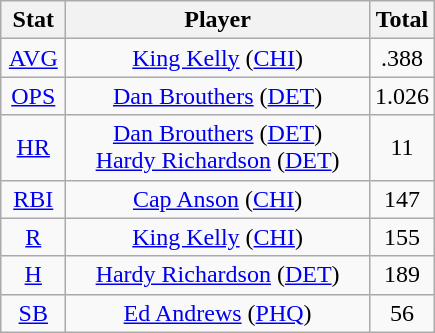<table class="wikitable" style="text-align:center;">
<tr>
<th style="width:15%;">Stat</th>
<th>Player</th>
<th style="width:15%;">Total</th>
</tr>
<tr>
<td><a href='#'>AVG</a></td>
<td><a href='#'>King Kelly</a> (<a href='#'>CHI</a>)</td>
<td>.388</td>
</tr>
<tr>
<td><a href='#'>OPS</a></td>
<td><a href='#'>Dan Brouthers</a> (<a href='#'>DET</a>)</td>
<td>1.026</td>
</tr>
<tr>
<td><a href='#'>HR</a></td>
<td><a href='#'>Dan Brouthers</a> (<a href='#'>DET</a>)<br><a href='#'>Hardy Richardson</a> (<a href='#'>DET</a>)</td>
<td>11</td>
</tr>
<tr>
<td><a href='#'>RBI</a></td>
<td><a href='#'>Cap Anson</a> (<a href='#'>CHI</a>)</td>
<td>147</td>
</tr>
<tr>
<td><a href='#'>R</a></td>
<td><a href='#'>King Kelly</a> (<a href='#'>CHI</a>)</td>
<td>155</td>
</tr>
<tr>
<td><a href='#'>H</a></td>
<td><a href='#'>Hardy Richardson</a> (<a href='#'>DET</a>)</td>
<td>189</td>
</tr>
<tr>
<td><a href='#'>SB</a></td>
<td><a href='#'>Ed Andrews</a> (<a href='#'>PHQ</a>)</td>
<td>56</td>
</tr>
</table>
